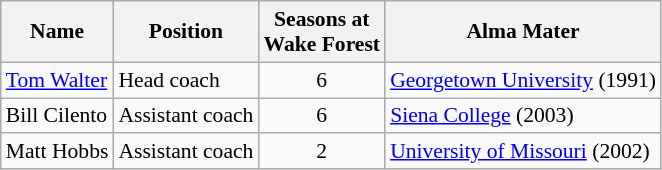<table class="wikitable" border="1" style="font-size:90%;">
<tr>
<th>Name</th>
<th>Position</th>
<th>Seasons at<br>Wake Forest</th>
<th>Alma Mater</th>
</tr>
<tr>
<td><a href='#'>Tom Walter</a></td>
<td>Head coach</td>
<td align=center>6</td>
<td><a href='#'>Georgetown University</a> (1991)</td>
</tr>
<tr>
<td>Bill Cilento</td>
<td>Assistant coach</td>
<td align=center>6</td>
<td><a href='#'>Siena College</a> (2003)</td>
</tr>
<tr>
<td>Matt Hobbs</td>
<td>Assistant coach</td>
<td align=center>2</td>
<td><a href='#'>University of Missouri</a> (2002)</td>
</tr>
</table>
